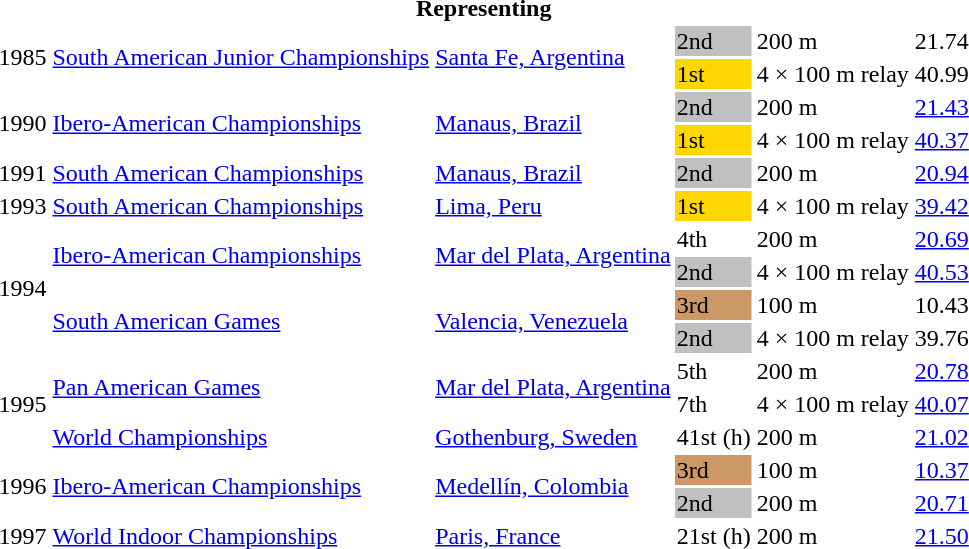<table>
<tr>
<th colspan="6">Representing </th>
</tr>
<tr>
<td rowspan=2>1985</td>
<td rowspan=2><a href='#'>South American Junior Championships</a></td>
<td rowspan=2><a href='#'>Santa Fe, Argentina</a></td>
<td bgcolor=silver>2nd</td>
<td>200 m</td>
<td>21.74</td>
</tr>
<tr>
<td bgcolor=gold>1st</td>
<td>4 × 100 m relay</td>
<td>40.99</td>
</tr>
<tr>
<td rowspan=2>1990</td>
<td rowspan=2><a href='#'>Ibero-American Championships</a></td>
<td rowspan=2><a href='#'>Manaus, Brazil</a></td>
<td bgcolor=silver>2nd</td>
<td>200 m</td>
<td><a href='#'>21.43</a></td>
</tr>
<tr>
<td bgcolor=gold>1st</td>
<td>4 × 100 m relay</td>
<td><a href='#'>40.37</a></td>
</tr>
<tr>
<td>1991</td>
<td><a href='#'>South American Championships</a></td>
<td><a href='#'>Manaus, Brazil</a></td>
<td bgcolor=silver>2nd</td>
<td>200 m</td>
<td><a href='#'>20.94</a></td>
</tr>
<tr>
<td>1993</td>
<td><a href='#'>South American Championships</a></td>
<td><a href='#'>Lima, Peru</a></td>
<td bgcolor=gold>1st</td>
<td>4 × 100 m relay</td>
<td><a href='#'>39.42</a></td>
</tr>
<tr>
<td rowspan=4>1994</td>
<td rowspan=2><a href='#'>Ibero-American Championships</a></td>
<td rowspan=2><a href='#'>Mar del Plata, Argentina</a></td>
<td>4th</td>
<td>200 m</td>
<td><a href='#'>20.69</a></td>
</tr>
<tr>
<td bgcolor=silver>2nd</td>
<td>4 × 100 m relay</td>
<td><a href='#'>40.53</a></td>
</tr>
<tr>
<td rowspan=2><a href='#'>South American Games</a></td>
<td rowspan=2><a href='#'>Valencia, Venezuela</a></td>
<td bgcolor=cc9966>3rd</td>
<td>100 m</td>
<td>10.43</td>
</tr>
<tr>
<td bgcolor=silver>2nd</td>
<td>4 × 100 m relay</td>
<td>39.76</td>
</tr>
<tr>
<td rowspan=3>1995</td>
<td rowspan=2><a href='#'>Pan American Games</a></td>
<td rowspan=2><a href='#'>Mar del Plata, Argentina</a></td>
<td>5th</td>
<td>200 m</td>
<td><a href='#'>20.78</a></td>
</tr>
<tr>
<td>7th</td>
<td>4 × 100 m relay</td>
<td><a href='#'>40.07</a></td>
</tr>
<tr>
<td><a href='#'>World Championships</a></td>
<td><a href='#'>Gothenburg, Sweden</a></td>
<td>41st (h)</td>
<td>200 m</td>
<td><a href='#'>21.02</a></td>
</tr>
<tr>
<td rowspan=2>1996</td>
<td rowspan=2><a href='#'>Ibero-American Championships</a></td>
<td rowspan=2><a href='#'>Medellín, Colombia</a></td>
<td bgcolor=cc9966>3rd</td>
<td>100 m</td>
<td><a href='#'>10.37</a></td>
</tr>
<tr>
<td bgcolor=silver>2nd</td>
<td>200 m</td>
<td><a href='#'>20.71</a></td>
</tr>
<tr>
<td>1997</td>
<td><a href='#'>World Indoor Championships</a></td>
<td><a href='#'>Paris, France</a></td>
<td>21st (h)</td>
<td>200 m</td>
<td><a href='#'>21.50</a></td>
</tr>
</table>
